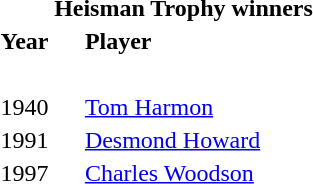<table class="toccolours" style="float:right; margin-left:1em; width:250px;">
<tr>
<th colspan="2" style="text-align: center"><strong>Heisman Trophy winners</strong></th>
</tr>
<tr>
<td><strong>Year</strong></td>
<td><strong>Player</strong></td>
</tr>
<tr>
<td colspan="2"><br></td>
</tr>
<tr>
<td>1940</td>
<td><a href='#'>Tom Harmon</a></td>
</tr>
<tr>
<td>1991</td>
<td><a href='#'>Desmond Howard</a></td>
</tr>
<tr>
<td>1997</td>
<td><a href='#'>Charles Woodson</a></td>
</tr>
</table>
